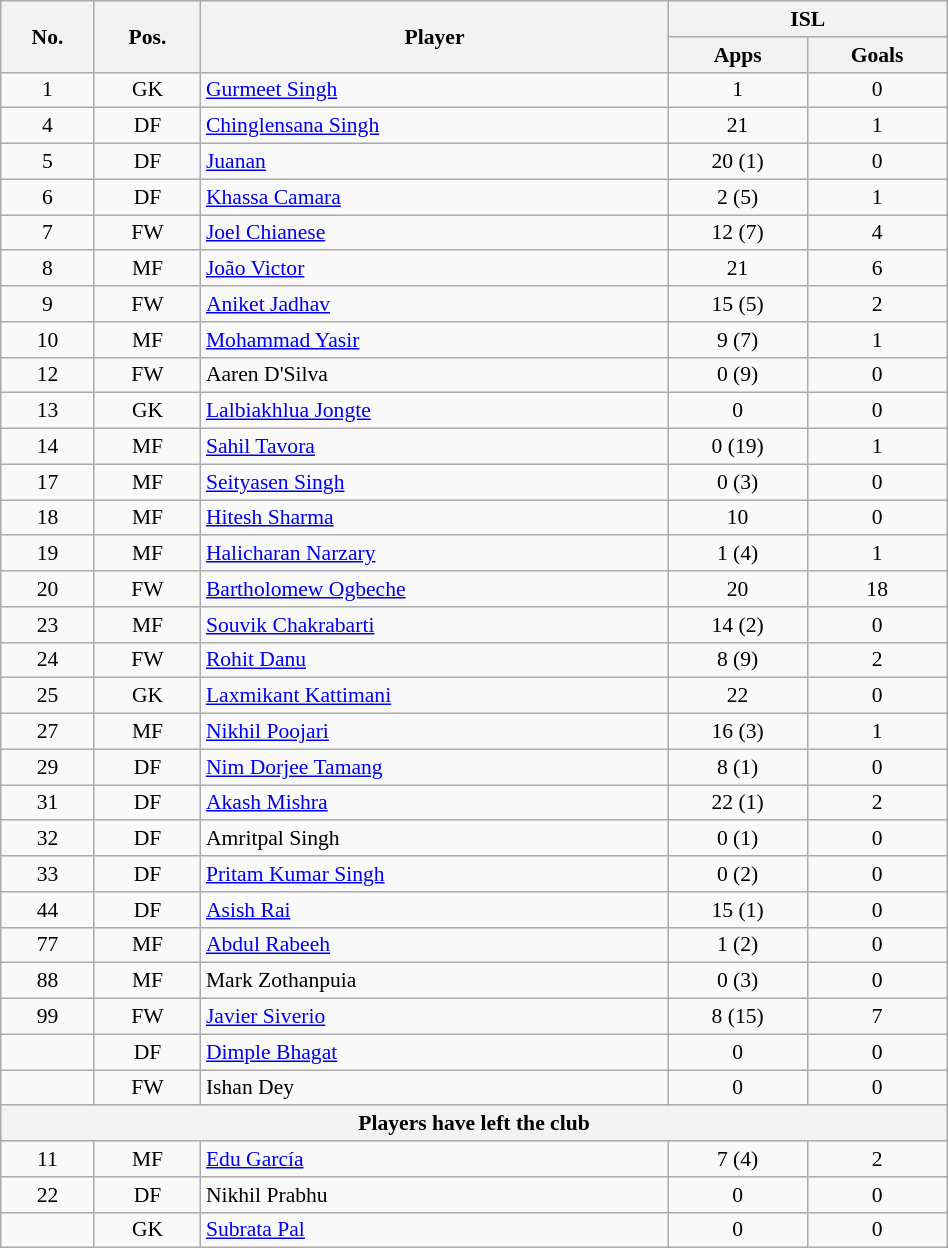<table class="wikitable sortable"  style="text-align:center; font-size:90%; width:50%;">
<tr>
<th rowspan=2 text-align:center;">No.</th>
<th rowspan=2 text-align:center;">Pos.</th>
<th rowspan=2 text-align:center;">Player</th>
<th colspan=2 text-align:center;">ISL</th>
</tr>
<tr>
<th style="text-align:center;">Apps</th>
<th style="text-align:center;">Goals</th>
</tr>
<tr>
<td>1</td>
<td>GK</td>
<td align=left> <a href='#'>Gurmeet Singh</a></td>
<td>1</td>
<td>0</td>
</tr>
<tr>
<td>4</td>
<td>DF</td>
<td align=left> <a href='#'>Chinglensana Singh</a></td>
<td>21</td>
<td>1</td>
</tr>
<tr>
<td>5</td>
<td>DF</td>
<td align=left> <a href='#'>Juanan</a></td>
<td>20 (1)</td>
<td>0</td>
</tr>
<tr>
<td>6</td>
<td>DF</td>
<td align=left> <a href='#'>Khassa Camara</a></td>
<td>2 (5)</td>
<td>1</td>
</tr>
<tr>
<td>7</td>
<td>FW</td>
<td align=left> <a href='#'>Joel Chianese</a></td>
<td>12 (7)</td>
<td>4</td>
</tr>
<tr>
<td>8</td>
<td>MF</td>
<td align=left> <a href='#'>João Victor</a></td>
<td>21</td>
<td>6</td>
</tr>
<tr>
<td>9</td>
<td>FW</td>
<td align=left> <a href='#'>Aniket Jadhav</a></td>
<td>15 (5)</td>
<td>2</td>
</tr>
<tr>
<td>10</td>
<td>MF</td>
<td align=left> <a href='#'>Mohammad Yasir</a></td>
<td>9 (7)</td>
<td>1</td>
</tr>
<tr>
<td>12</td>
<td>FW</td>
<td align=left> Aaren D'Silva</td>
<td>0 (9)</td>
<td>0</td>
</tr>
<tr>
<td>13</td>
<td>GK</td>
<td align=left> <a href='#'>Lalbiakhlua Jongte</a></td>
<td>0</td>
<td>0</td>
</tr>
<tr>
<td>14</td>
<td>MF</td>
<td align=left> <a href='#'>Sahil Tavora</a></td>
<td>0 (19)</td>
<td>1</td>
</tr>
<tr>
<td>17</td>
<td>MF</td>
<td align=left> <a href='#'>Seityasen Singh</a></td>
<td>0 (3)</td>
<td>0</td>
</tr>
<tr>
<td>18</td>
<td>MF</td>
<td align=left> <a href='#'>Hitesh Sharma</a></td>
<td>10</td>
<td>0</td>
</tr>
<tr>
<td>19</td>
<td>MF</td>
<td align=left> <a href='#'>Halicharan Narzary</a></td>
<td>1 (4)</td>
<td>1</td>
</tr>
<tr>
<td>20</td>
<td>FW</td>
<td align=left> <a href='#'>Bartholomew Ogbeche</a></td>
<td>20</td>
<td>18</td>
</tr>
<tr>
<td>23</td>
<td>MF</td>
<td align=left> <a href='#'>Souvik Chakrabarti</a></td>
<td>14 (2)</td>
<td>0</td>
</tr>
<tr>
<td>24</td>
<td>FW</td>
<td align=left> <a href='#'>Rohit Danu</a></td>
<td>8 (9)</td>
<td>2</td>
</tr>
<tr>
<td>25</td>
<td>GK</td>
<td align=left> <a href='#'>Laxmikant Kattimani</a></td>
<td>22</td>
<td>0</td>
</tr>
<tr>
<td>27</td>
<td>MF</td>
<td align=left> <a href='#'>Nikhil Poojari</a></td>
<td>16 (3)</td>
<td>1</td>
</tr>
<tr>
<td>29</td>
<td>DF</td>
<td align=left> <a href='#'>Nim Dorjee Tamang</a></td>
<td>8 (1)</td>
<td>0</td>
</tr>
<tr>
<td>31</td>
<td>DF</td>
<td align=left> <a href='#'>Akash Mishra</a></td>
<td>22 (1)</td>
<td>2</td>
</tr>
<tr>
<td>32</td>
<td>DF</td>
<td align=left> Amritpal Singh</td>
<td>0 (1)</td>
<td>0</td>
</tr>
<tr>
<td>33</td>
<td>DF</td>
<td align=left> <a href='#'>Pritam Kumar Singh</a></td>
<td>0 (2)</td>
<td>0</td>
</tr>
<tr>
<td>44</td>
<td>DF</td>
<td align=left> <a href='#'>Asish Rai</a></td>
<td>15 (1)</td>
<td>0</td>
</tr>
<tr>
<td>77</td>
<td>MF</td>
<td align=left> <a href='#'>Abdul Rabeeh</a></td>
<td>1 (2)</td>
<td>0</td>
</tr>
<tr>
<td>88</td>
<td>MF</td>
<td align=left> Mark Zothanpuia</td>
<td>0 (3)</td>
<td>0</td>
</tr>
<tr>
<td>99</td>
<td>FW</td>
<td align=left> <a href='#'>Javier Siverio</a></td>
<td>8 (15)</td>
<td>7</td>
</tr>
<tr>
<td></td>
<td>DF</td>
<td align=left> <a href='#'>Dimple Bhagat</a></td>
<td>0</td>
<td>0</td>
</tr>
<tr>
<td></td>
<td>FW</td>
<td align=left> Ishan Dey</td>
<td>0</td>
<td>0</td>
</tr>
<tr>
<th colspan=15>Players have left the club</th>
</tr>
<tr>
<td>11</td>
<td>MF</td>
<td align=left> <a href='#'>Edu García</a></td>
<td>7 (4)</td>
<td>2</td>
</tr>
<tr>
<td>22</td>
<td>DF</td>
<td align=left> Nikhil Prabhu</td>
<td>0</td>
<td>0</td>
</tr>
<tr>
<td></td>
<td>GK</td>
<td align=left> <a href='#'>Subrata Pal</a></td>
<td>0</td>
<td>0</td>
</tr>
</table>
